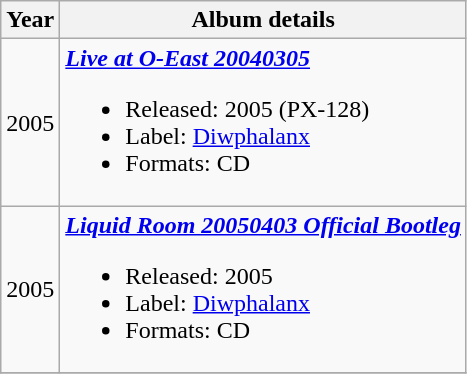<table class ="wikitable">
<tr>
<th>Year</th>
<th>Album details</th>
</tr>
<tr>
<td>2005</td>
<td><strong><em><a href='#'>Live at O-East 20040305</a></em></strong><br><ul><li>Released: 2005 (PX-128)</li><li>Label: <a href='#'>Diwphalanx</a></li><li>Formats: CD</li></ul></td>
</tr>
<tr>
<td>2005</td>
<td><strong><em><a href='#'>Liquid Room 20050403 Official Bootleg</a></em></strong><br><ul><li>Released: 2005</li><li>Label: <a href='#'>Diwphalanx</a></li><li>Formats: CD</li></ul></td>
</tr>
<tr>
</tr>
</table>
